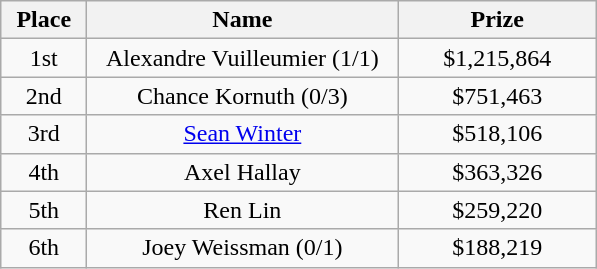<table class="wikitable">
<tr>
<th width="50">Place</th>
<th width="200">Name</th>
<th width="125">Prize</th>
</tr>
<tr>
<td align = "center">1st</td>
<td align = "center"> Alexandre Vuilleumier (1/1)</td>
<td align = "center">$1,215,864</td>
</tr>
<tr>
<td align = "center">2nd</td>
<td align = "center"> Chance Kornuth (0/3)</td>
<td align = "center">$751,463</td>
</tr>
<tr>
<td align = "center">3rd</td>
<td align = "center"> <a href='#'>Sean Winter</a></td>
<td align = "center">$518,106</td>
</tr>
<tr>
<td align = "center">4th</td>
<td align = "center"> Axel Hallay</td>
<td align = "center">$363,326</td>
</tr>
<tr>
<td align = "center">5th</td>
<td align = "center"> Ren Lin</td>
<td align = "center">$259,220</td>
</tr>
<tr>
<td align = "center">6th</td>
<td align = "center"> Joey Weissman (0/1)</td>
<td align = "center">$188,219</td>
</tr>
</table>
